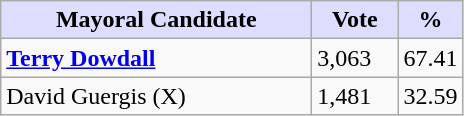<table class="wikitable">
<tr>
<th style="background:#ddf; width:200px;">Mayoral Candidate </th>
<th style="background:#ddf; width:50px;">Vote</th>
<th style="background:#ddf; width:30px;">%</th>
</tr>
<tr>
<td><strong><a href='#'>Terry Dowdall</a></strong></td>
<td>3,063</td>
<td>67.41</td>
</tr>
<tr>
<td>David Guergis (X)</td>
<td>1,481</td>
<td>32.59</td>
</tr>
</table>
